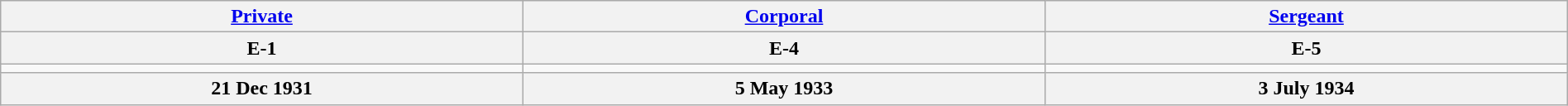<table class="wikitable"  style="margin:auto; width:100%;">
<tr>
<th><a href='#'>Private</a></th>
<th><a href='#'>Corporal</a></th>
<th><a href='#'>Sergeant</a></th>
</tr>
<tr>
<th>E-1</th>
<th>E-4</th>
<th>E-5</th>
</tr>
<tr>
<td style="text-align:center; width:16%;"></td>
<td style="text-align:center; width:16%;"></td>
<td style="text-align:center; width:16%;"></td>
</tr>
<tr>
<th>21 Dec 1931</th>
<th>5 May 1933</th>
<th>3 July 1934</th>
</tr>
</table>
